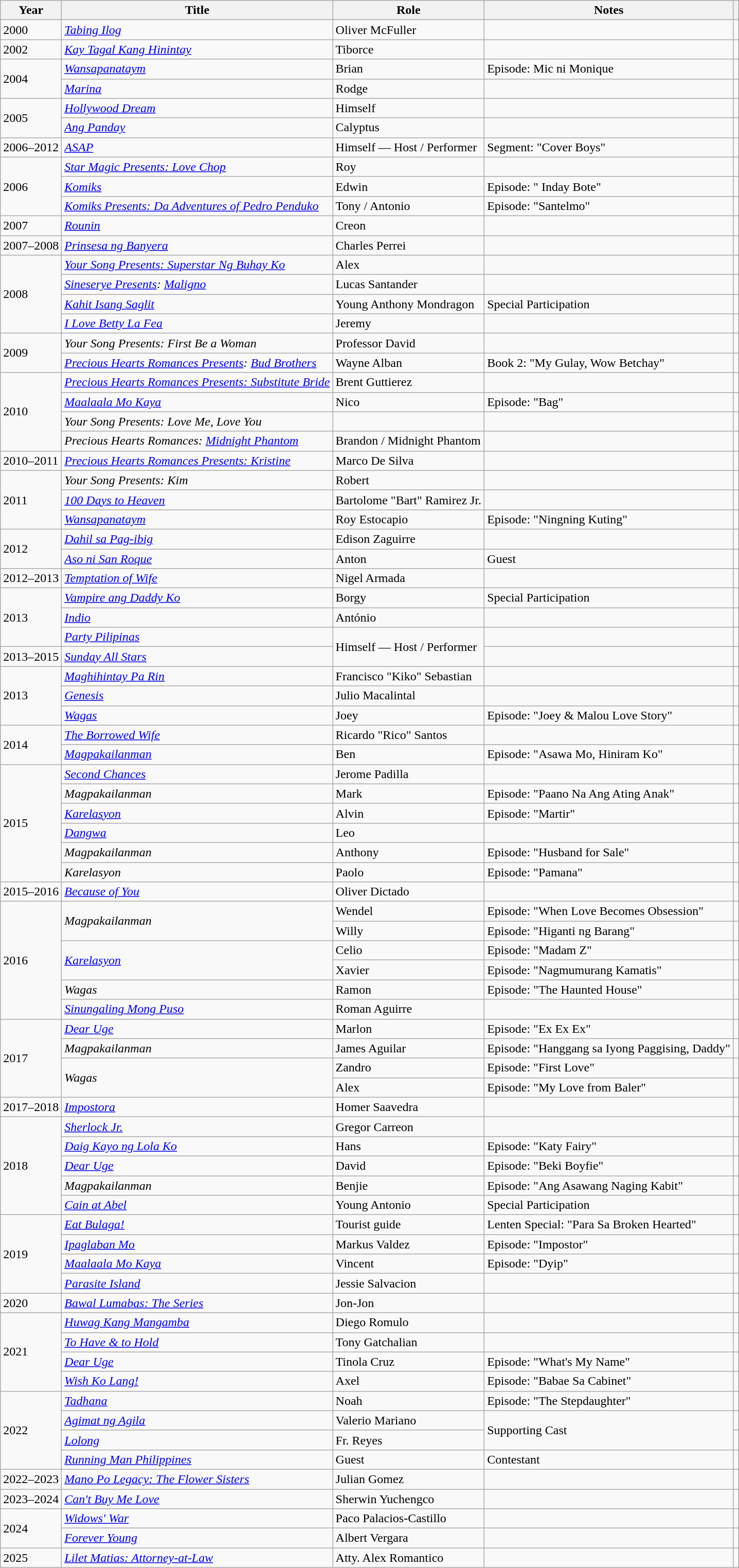<table class="wikitable sortable" >
<tr>
<th>Year</th>
<th>Title</th>
<th>Role</th>
<th class="unsortable">Notes </th>
<th class="unsortable"> </th>
</tr>
<tr>
<td>2000</td>
<td><em><a href='#'>Tabing Ilog</a></em></td>
<td>Oliver McFuller</td>
<td></td>
<td></td>
</tr>
<tr>
<td>2002</td>
<td><em><a href='#'>Kay Tagal Kang Hinintay</a></em></td>
<td>Tiborce</td>
<td></td>
<td></td>
</tr>
<tr>
<td rowspan="2">2004</td>
<td><em><a href='#'>Wansapanataym</a></em></td>
<td>Brian</td>
<td>Episode: Mic ni Monique</td>
<td></td>
</tr>
<tr>
<td><em><a href='#'>Marina</a></em></td>
<td>Rodge</td>
<td></td>
<td></td>
</tr>
<tr>
<td rowspan="2">2005</td>
<td><em><a href='#'>Hollywood Dream</a></em></td>
<td>Himself</td>
<td></td>
<td></td>
</tr>
<tr>
<td><em><a href='#'>Ang Panday</a></em></td>
<td>Calyptus</td>
<td></td>
<td></td>
</tr>
<tr>
<td>2006–2012</td>
<td><em><a href='#'>ASAP</a></em></td>
<td>Himself — Host / Performer</td>
<td>Segment: "Cover Boys"</td>
<td></td>
</tr>
<tr>
<td rowspan="3">2006</td>
<td><em><a href='#'>Star Magic Presents: Love Chop</a></em></td>
<td>Roy</td>
<td></td>
<td></td>
</tr>
<tr>
<td><em><a href='#'>Komiks</a></em></td>
<td>Edwin</td>
<td>Episode: " Inday Bote"</td>
<td></td>
</tr>
<tr>
<td><em><a href='#'>Komiks Presents: Da Adventures of Pedro Penduko</a></em></td>
<td>Tony / Antonio</td>
<td>Episode: "Santelmo"</td>
<td></td>
</tr>
<tr>
<td>2007</td>
<td><em><a href='#'>Rounin</a></em></td>
<td>Creon</td>
<td></td>
<td></td>
</tr>
<tr>
<td>2007–2008</td>
<td><em><a href='#'>Prinsesa ng Banyera</a></em></td>
<td>Charles Perrei</td>
<td></td>
<td></td>
</tr>
<tr>
<td rowspan="4">2008</td>
<td><em><a href='#'>Your Song Presents: Superstar Ng Buhay Ko</a></em></td>
<td>Alex</td>
<td></td>
<td></td>
</tr>
<tr>
<td><em><a href='#'>Sineserye Presents</a>: <a href='#'>Maligno</a></em></td>
<td>Lucas Santander</td>
<td></td>
<td></td>
</tr>
<tr>
<td><em><a href='#'>Kahit Isang Saglit</a></em></td>
<td>Young Anthony Mondragon</td>
<td>Special Participation</td>
<td></td>
</tr>
<tr>
<td><em><a href='#'>I Love Betty La Fea</a></em></td>
<td>Jeremy</td>
<td></td>
<td></td>
</tr>
<tr>
<td rowspan="2">2009</td>
<td><em>Your Song Presents: First Be a Woman</em></td>
<td>Professor David</td>
<td></td>
<td></td>
</tr>
<tr>
<td><em><a href='#'>Precious Hearts Romances Presents</a>: <a href='#'>Bud Brothers</a></em></td>
<td>Wayne Alban</td>
<td>Book 2: "My Gulay, Wow Betchay"</td>
<td></td>
</tr>
<tr>
<td rowspan="4">2010</td>
<td><em><a href='#'>Precious Hearts Romances Presents: Substitute Bride</a></em></td>
<td>Brent Guttierez</td>
<td></td>
<td></td>
</tr>
<tr>
<td><em><a href='#'>Maalaala Mo Kaya</a></em></td>
<td>Nico</td>
<td>Episode: "Bag"</td>
<td></td>
</tr>
<tr>
<td><em>Your Song Presents: Love Me, Love You</em></td>
<td></td>
<td></td>
<td></td>
</tr>
<tr>
<td><em>Precious Hearts Romances: <a href='#'>Midnight Phantom</a></em></td>
<td>Brandon / Midnight Phantom</td>
<td></td>
<td></td>
</tr>
<tr>
<td>2010–2011</td>
<td><em><a href='#'>Precious Hearts Romances Presents: Kristine</a></em></td>
<td>Marco De Silva</td>
<td></td>
<td></td>
</tr>
<tr>
<td rowspan="3">2011</td>
<td><em>Your Song Presents: Kim</em></td>
<td>Robert</td>
<td></td>
<td></td>
</tr>
<tr>
<td><em><a href='#'>100 Days to Heaven</a></em></td>
<td>Bartolome "Bart" Ramirez Jr.</td>
<td></td>
<td></td>
</tr>
<tr>
<td><em><a href='#'>Wansapanataym</a></em></td>
<td>Roy Estocapio</td>
<td>Episode: "Ningning Kuting"</td>
<td></td>
</tr>
<tr>
<td rowspan="2">2012</td>
<td><em><a href='#'>Dahil sa Pag-ibig</a></em></td>
<td>Edison Zaguirre</td>
<td></td>
<td></td>
</tr>
<tr>
<td><em><a href='#'>Aso ni San Roque</a></em></td>
<td>Anton</td>
<td>Guest</td>
<td></td>
</tr>
<tr>
<td>2012–2013</td>
<td><em><a href='#'>Temptation of Wife</a></em></td>
<td>Nigel Armada</td>
<td></td>
<td></td>
</tr>
<tr>
<td rowspan="3">2013</td>
<td><em><a href='#'>Vampire ang Daddy Ko</a></em></td>
<td>Borgy</td>
<td>Special Participation</td>
<td></td>
</tr>
<tr>
<td><em><a href='#'>Indio</a></em></td>
<td>António</td>
<td></td>
<td></td>
</tr>
<tr>
<td><em><a href='#'>Party Pilipinas</a></em></td>
<td rowspan="2">Himself — Host / Performer</td>
<td></td>
<td></td>
</tr>
<tr>
<td>2013–2015</td>
<td><em><a href='#'>Sunday All Stars</a></em></td>
<td></td>
<td></td>
</tr>
<tr>
<td rowspan="3">2013</td>
<td><em><a href='#'>Maghihintay Pa Rin</a></em></td>
<td>Francisco "Kiko" Sebastian</td>
<td></td>
<td></td>
</tr>
<tr>
<td><em><a href='#'>Genesis</a></em></td>
<td>Julio Macalintal</td>
<td></td>
<td></td>
</tr>
<tr>
<td><em><a href='#'>Wagas</a></em></td>
<td>Joey</td>
<td>Episode: "Joey & Malou Love Story"</td>
<td></td>
</tr>
<tr>
<td rowspan="2">2014</td>
<td><em><a href='#'>The Borrowed Wife</a></em></td>
<td>Ricardo "Rico" Santos</td>
<td></td>
<td></td>
</tr>
<tr>
<td><em><a href='#'>Magpakailanman</a></em></td>
<td>Ben</td>
<td>Episode: "Asawa Mo, Hiniram Ko"</td>
<td></td>
</tr>
<tr>
<td rowspan="6">2015</td>
<td><em><a href='#'>Second Chances</a></em></td>
<td>Jerome Padilla</td>
<td></td>
<td></td>
</tr>
<tr>
<td><em>Magpakailanman</em></td>
<td>Mark</td>
<td>Episode: "Paano Na Ang Ating Anak"</td>
<td></td>
</tr>
<tr>
<td><em><a href='#'>Karelasyon</a></em></td>
<td>Alvin</td>
<td>Episode: "Martir"</td>
<td></td>
</tr>
<tr>
<td><em><a href='#'>Dangwa</a></em></td>
<td>Leo</td>
<td></td>
<td></td>
</tr>
<tr>
<td><em>Magpakailanman</em></td>
<td>Anthony</td>
<td>Episode: "Husband for Sale"</td>
<td></td>
</tr>
<tr>
<td><em>Karelasyon</em></td>
<td>Paolo</td>
<td>Episode: "Pamana"</td>
<td></td>
</tr>
<tr>
<td>2015–2016</td>
<td><em><a href='#'>Because of You</a></em></td>
<td>Oliver Dictado</td>
<td></td>
<td></td>
</tr>
<tr>
<td rowspan="6">2016</td>
<td rowspan="2"><em>Magpakailanman</em></td>
<td>Wendel</td>
<td>Episode: "When Love Becomes Obsession"</td>
<td></td>
</tr>
<tr>
<td>Willy</td>
<td>Episode: "Higanti ng Barang"</td>
<td></td>
</tr>
<tr>
<td rowspan="2"><em><a href='#'>Karelasyon</a></em></td>
<td>Celio</td>
<td>Episode: "Madam Z"</td>
<td></td>
</tr>
<tr>
<td>Xavier</td>
<td>Episode: "Nagmumurang Kamatis"</td>
<td></td>
</tr>
<tr>
<td><em>Wagas</em></td>
<td>Ramon</td>
<td>Episode: "The Haunted House"</td>
<td></td>
</tr>
<tr>
<td><em><a href='#'>Sinungaling Mong Puso</a></em></td>
<td>Roman Aguirre</td>
<td></td>
<td></td>
</tr>
<tr>
<td rowspan="4">2017</td>
<td><em><a href='#'>Dear Uge</a></em></td>
<td>Marlon</td>
<td>Episode: "Ex Ex Ex"</td>
<td></td>
</tr>
<tr>
<td><em>Magpakailanman</em></td>
<td>James Aguilar</td>
<td>Episode: "Hanggang sa Iyong Paggising, Daddy"</td>
<td></td>
</tr>
<tr>
<td rowspan="2"><em>Wagas</em></td>
<td>Zandro</td>
<td>Episode: "First Love"</td>
<td></td>
</tr>
<tr>
<td>Alex</td>
<td>Episode: "My Love from Baler"</td>
<td></td>
</tr>
<tr>
<td>2017–2018</td>
<td><em><a href='#'>Impostora</a></em></td>
<td>Homer Saavedra</td>
<td></td>
<td></td>
</tr>
<tr>
<td rowspan="5">2018</td>
<td><em><a href='#'>Sherlock Jr.</a></em></td>
<td>Gregor Carreon</td>
<td></td>
<td></td>
</tr>
<tr>
<td><em><a href='#'>Daig Kayo ng Lola Ko</a></em></td>
<td>Hans</td>
<td>Episode: "Katy Fairy"</td>
<td></td>
</tr>
<tr>
<td><em><a href='#'>Dear Uge</a></em></td>
<td>David</td>
<td>Episode: "Beki Boyfie"</td>
<td></td>
</tr>
<tr>
<td><em>Magpakailanman</em></td>
<td>Benjie</td>
<td>Episode: "Ang Asawang Naging Kabit"</td>
<td></td>
</tr>
<tr>
<td><em><a href='#'>Cain at Abel</a></em></td>
<td>Young Antonio</td>
<td>Special Participation</td>
<td></td>
</tr>
<tr>
<td rowspan="4">2019</td>
<td><em><a href='#'>Eat Bulaga!</a></em></td>
<td>Tourist guide</td>
<td>Lenten Special: "Para Sa Broken Hearted"</td>
<td></td>
</tr>
<tr>
<td><em><a href='#'>Ipaglaban Mo</a></em></td>
<td>Markus Valdez</td>
<td>Episode: "Impostor"</td>
<td></td>
</tr>
<tr>
<td><em><a href='#'>Maalaala Mo Kaya</a></em></td>
<td>Vincent</td>
<td>Episode: "Dyip"</td>
<td></td>
</tr>
<tr>
<td><em><a href='#'>Parasite Island</a></em></td>
<td>Jessie Salvacion</td>
<td></td>
<td></td>
</tr>
<tr>
<td>2020</td>
<td><em><a href='#'>Bawal Lumabas: The Series</a></em></td>
<td>Jon-Jon</td>
<td></td>
</tr>
<tr>
<td rowspan="4">2021</td>
<td><em><a href='#'>Huwag Kang Mangamba</a></em></td>
<td>Diego Romulo</td>
<td></td>
<td></td>
</tr>
<tr>
<td><em><a href='#'>To Have & to Hold</a></em></td>
<td>Tony Gatchalian</td>
<td></td>
<td></td>
</tr>
<tr>
<td><em><a href='#'>Dear Uge</a></em></td>
<td>Tinola Cruz</td>
<td>Episode: "What's My Name"</td>
<td></td>
</tr>
<tr>
<td><em><a href='#'>Wish Ko Lang!</a></em></td>
<td>Axel</td>
<td>Episode: "Babae Sa Cabinet"</td>
<td></td>
</tr>
<tr>
<td rowspan="4">2022</td>
<td><em><a href='#'>Tadhana</a></em></td>
<td>Noah</td>
<td>Episode: "The Stepdaughter"</td>
<td></td>
</tr>
<tr>
<td><em><a href='#'>Agimat ng Agila</a></em></td>
<td>Valerio Mariano</td>
<td rowspan="2">Supporting Cast</td>
<td></td>
</tr>
<tr>
<td><em><a href='#'>Lolong</a></em></td>
<td>Fr. Reyes</td>
<td></td>
</tr>
<tr>
<td><em><a href='#'>Running Man Philippines</a></em></td>
<td>Guest</td>
<td>Contestant</td>
<td></td>
</tr>
<tr>
<td>2022–2023</td>
<td><em><a href='#'>Mano Po Legacy: The Flower Sisters</a></em></td>
<td>Julian Gomez</td>
<td></td>
<td></td>
</tr>
<tr>
<td>2023–2024</td>
<td><em><a href='#'>Can't Buy Me Love</a></em></td>
<td>Sherwin Yuchengco</td>
<td></td>
<td></td>
</tr>
<tr>
<td rowspan="2">2024</td>
<td><em><a href='#'>Widows' War</a></em></td>
<td>Paco Palacios-Castillo</td>
<td></td>
<td></td>
</tr>
<tr>
<td><em><a href='#'>Forever Young</a></em></td>
<td>Albert Vergara</td>
<td></td>
<td></td>
</tr>
<tr>
<td>2025</td>
<td><em><a href='#'>Lilet Matias: Attorney-at-Law</a></em></td>
<td>Atty. Alex Romantico</td>
<td></td>
<td></td>
</tr>
</table>
